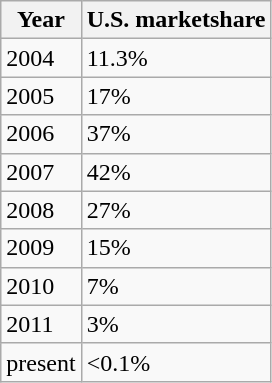<table class="wikitable floatright">
<tr>
<th scope="col">Year</th>
<th scope="col">U.S. marketshare</th>
</tr>
<tr>
<td>2004</td>
<td>11.3%</td>
</tr>
<tr>
<td>2005</td>
<td>17%</td>
</tr>
<tr>
<td>2006</td>
<td>37%</td>
</tr>
<tr>
<td>2007</td>
<td>42%</td>
</tr>
<tr>
<td>2008</td>
<td>27%</td>
</tr>
<tr>
<td>2009</td>
<td>15%</td>
</tr>
<tr>
<td>2010</td>
<td>7%</td>
</tr>
<tr>
<td>2011</td>
<td>3%</td>
</tr>
<tr>
<td>present</td>
<td><0.1%</td>
</tr>
</table>
